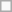<table class=wikitable>
<tr>
<td> </td>
</tr>
</table>
